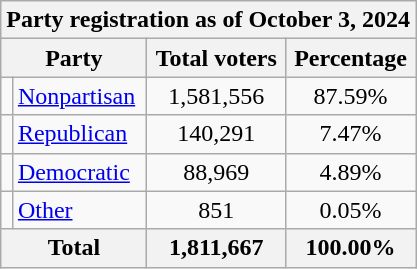<table class=wikitable floatright">
<tr>
<th colspan = 6>Party registration as of October 3, 2024</th>
</tr>
<tr>
<th colspan = 2>Party</th>
<th>Total voters</th>
<th>Percentage</th>
</tr>
<tr>
<td></td>
<td><a href='#'>Nonpartisan</a></td>
<td align=center>1,581,556</td>
<td align=center>87.59%</td>
</tr>
<tr>
<td></td>
<td><a href='#'>Republican</a></td>
<td align=center>140,291</td>
<td align=center>7.47%</td>
</tr>
<tr>
<td></td>
<td><a href='#'>Democratic</a></td>
<td align=center>88,969</td>
<td align=center>4.89%</td>
</tr>
<tr>
<td></td>
<td><a href='#'>Other</a></td>
<td align=center>851</td>
<td align=center>0.05%</td>
</tr>
<tr>
<th colspan = 2>Total</th>
<th align=center>1,811,667</th>
<th align=center>100.00%</th>
</tr>
</table>
